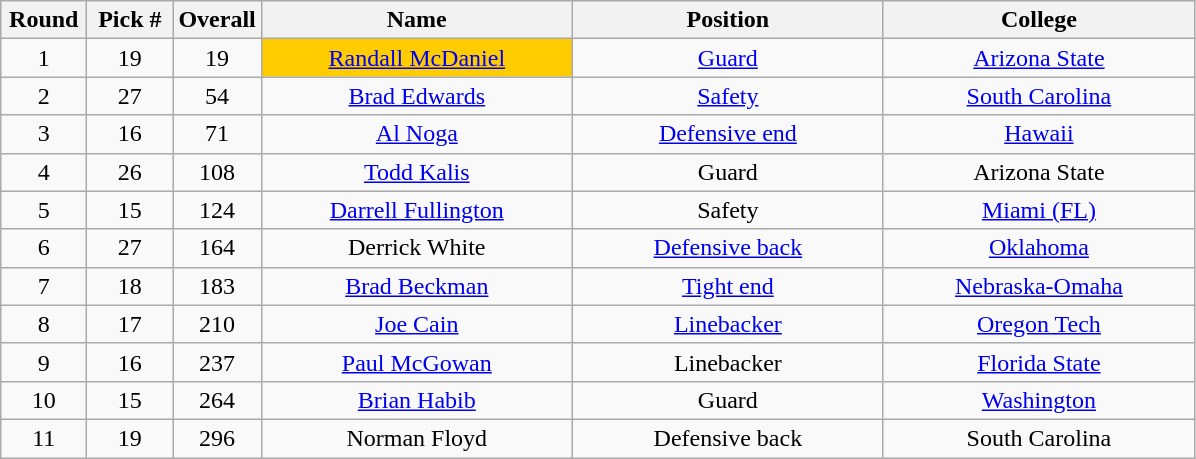<table class="wikitable sortable" style="text-align:center">
<tr>
<th width=50px>Round</th>
<th width=50px>Pick #</th>
<th width=50px>Overall</th>
<th width=200px>Name</th>
<th width=200px>Position</th>
<th width=200px>College</th>
</tr>
<tr>
<td>1</td>
<td>19</td>
<td>19</td>
<td bgcolor=#FFCC00><a href='#'>Randall McDaniel</a></td>
<td><a href='#'>Guard</a></td>
<td><a href='#'>Arizona State</a></td>
</tr>
<tr>
<td>2</td>
<td>27</td>
<td>54</td>
<td><a href='#'>Brad Edwards</a></td>
<td><a href='#'>Safety</a></td>
<td><a href='#'>South Carolina</a></td>
</tr>
<tr>
<td>3</td>
<td>16</td>
<td>71</td>
<td><a href='#'>Al Noga</a></td>
<td><a href='#'>Defensive end</a></td>
<td><a href='#'>Hawaii</a></td>
</tr>
<tr>
<td>4</td>
<td>26</td>
<td>108</td>
<td><a href='#'>Todd Kalis</a></td>
<td>Guard</td>
<td>Arizona State</td>
</tr>
<tr>
<td>5</td>
<td>15</td>
<td>124</td>
<td><a href='#'>Darrell Fullington</a></td>
<td>Safety</td>
<td><a href='#'>Miami (FL)</a></td>
</tr>
<tr>
<td>6</td>
<td>27</td>
<td>164</td>
<td>Derrick White</td>
<td><a href='#'>Defensive back</a></td>
<td><a href='#'>Oklahoma</a></td>
</tr>
<tr>
<td>7</td>
<td>18</td>
<td>183</td>
<td><a href='#'>Brad Beckman</a></td>
<td><a href='#'>Tight end</a></td>
<td><a href='#'>Nebraska-Omaha</a></td>
</tr>
<tr>
<td>8</td>
<td>17</td>
<td>210</td>
<td><a href='#'>Joe Cain</a></td>
<td><a href='#'>Linebacker</a></td>
<td><a href='#'>Oregon Tech</a></td>
</tr>
<tr>
<td>9</td>
<td>16</td>
<td>237</td>
<td><a href='#'>Paul McGowan</a></td>
<td>Linebacker</td>
<td><a href='#'>Florida State</a></td>
</tr>
<tr>
<td>10</td>
<td>15</td>
<td>264</td>
<td><a href='#'>Brian Habib</a></td>
<td>Guard</td>
<td><a href='#'>Washington</a></td>
</tr>
<tr>
<td>11</td>
<td>19</td>
<td>296</td>
<td>Norman Floyd</td>
<td>Defensive back</td>
<td>South Carolina</td>
</tr>
</table>
